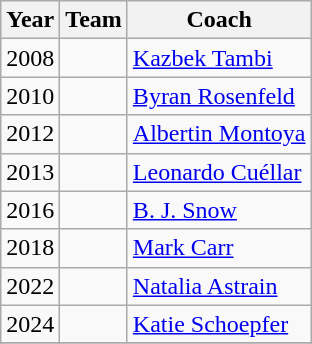<table class="wikitable">
<tr>
<th>Year</th>
<th>Team</th>
<th>Coach</th>
</tr>
<tr>
<td>2008</td>
<td></td>
<td> <a href='#'>Kazbek Tambi</a></td>
</tr>
<tr>
<td>2010</td>
<td></td>
<td> <a href='#'>Byran Rosenfeld</a></td>
</tr>
<tr>
<td>2012</td>
<td></td>
<td> <a href='#'>Albertin Montoya</a></td>
</tr>
<tr>
<td>2013</td>
<td></td>
<td> <a href='#'>Leonardo Cuéllar</a></td>
</tr>
<tr>
<td>2016</td>
<td></td>
<td> <a href='#'>B. J. Snow</a></td>
</tr>
<tr>
<td>2018</td>
<td></td>
<td> <a href='#'>Mark Carr</a></td>
</tr>
<tr>
<td>2022</td>
<td></td>
<td> <a href='#'>Natalia Astrain</a></td>
</tr>
<tr>
<td>2024</td>
<td></td>
<td> <a href='#'>Katie Schoepfer</a></td>
</tr>
<tr>
</tr>
</table>
